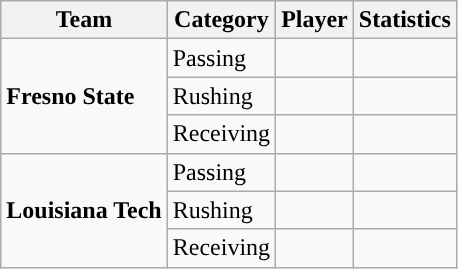<table class="wikitable" style="float: left;">
<tr>
<th>Team</th>
<th>Category</th>
<th>Player</th>
<th>Statistics</th>
</tr>
<tr>
<td rowspan=3><strong>Fresno State</strong></td>
<td>Passing</td>
<td></td>
<td></td>
</tr>
<tr>
<td>Rushing</td>
<td></td>
<td></td>
</tr>
<tr>
<td>Receiving</td>
<td></td>
<td></td>
</tr>
<tr>
<td rowspan=3><strong>Louisiana Tech</strong></td>
<td>Passing</td>
<td></td>
<td></td>
</tr>
<tr>
<td>Rushing</td>
<td></td>
<td></td>
</tr>
<tr>
<td>Receiving</td>
<td></td>
<td></td>
</tr>
</table>
